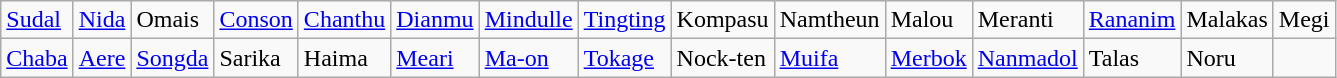<table class="wikitable">
<tr>
<td><a href='#'>Sudal</a></td>
<td><a href='#'>Nida</a></td>
<td>Omais</td>
<td><a href='#'>Conson</a></td>
<td><a href='#'>Chanthu</a></td>
<td><a href='#'>Dianmu</a></td>
<td><a href='#'>Mindulle</a></td>
<td><a href='#'>Tingting</a></td>
<td>Kompasu</td>
<td>Namtheun</td>
<td>Malou</td>
<td>Meranti</td>
<td><a href='#'>Rananim</a></td>
<td>Malakas</td>
<td>Megi</td>
</tr>
<tr>
<td><a href='#'>Chaba</a></td>
<td><a href='#'>Aere</a></td>
<td><a href='#'>Songda</a></td>
<td>Sarika</td>
<td>Haima</td>
<td><a href='#'>Meari</a></td>
<td><a href='#'>Ma-on</a></td>
<td><a href='#'>Tokage</a></td>
<td>Nock-ten</td>
<td><a href='#'>Muifa</a></td>
<td><a href='#'>Merbok</a></td>
<td><a href='#'>Nanmadol</a></td>
<td>Talas</td>
<td>Noru</td>
</tr>
</table>
